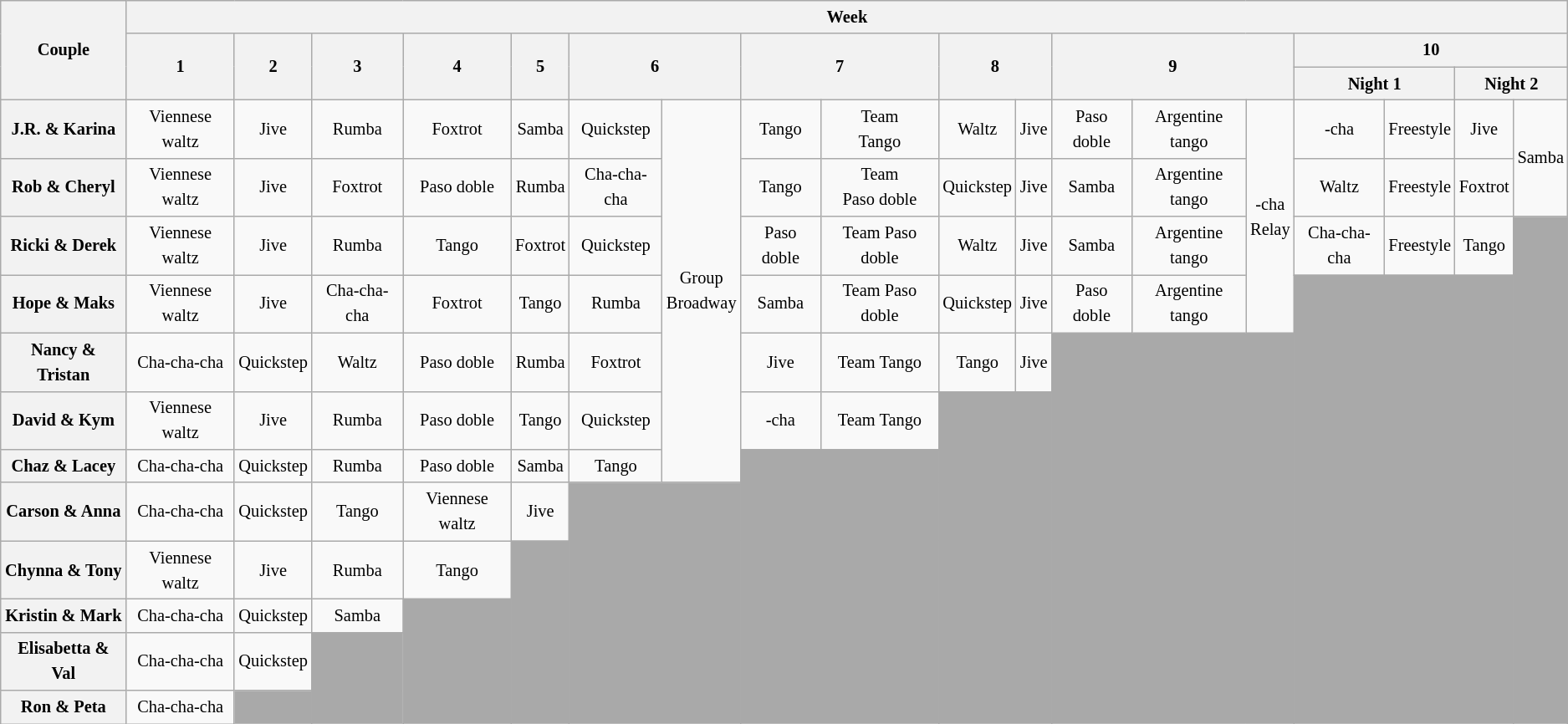<table class="wikitable unsortable" style="text-align:center; font-size:85%; line-height:20px">
<tr>
<th rowspan="3" scope="col">Couple</th>
<th colspan="18">Week</th>
</tr>
<tr>
<th rowspan="2" scope="col">1</th>
<th rowspan="2" scope="col">2</th>
<th rowspan="2" scope="col">3</th>
<th rowspan="2" scope="col">4</th>
<th rowspan="2" scope="col">5</th>
<th colspan="2" rowspan="2" scope="col">6</th>
<th colspan="2" rowspan="2" scope="col">7</th>
<th colspan="2" rowspan="2" scope="col">8</th>
<th colspan="3" rowspan="2" scope="col">9</th>
<th colspan="4" scope="col">10</th>
</tr>
<tr>
<th colspan="2">Night 1</th>
<th colspan="2">Night 2</th>
</tr>
<tr>
<th scope="row">J.R. & Karina</th>
<td>Viennese waltz</td>
<td>Jive</td>
<td>Rumba</td>
<td>Foxtrot</td>
<td>Samba</td>
<td>Quickstep</td>
<td rowspan="7">Group<br>Broadway</td>
<td>Tango</td>
<td>Team<br>Tango</td>
<td>Waltz</td>
<td>Jive</td>
<td>Paso doble</td>
<td>Argentine tango</td>
<td rowspan="4">-cha<br>Relay</td>
<td>-cha</td>
<td>Freestyle</td>
<td>Jive</td>
<td rowspan="2">Samba</td>
</tr>
<tr>
<th scope="row">Rob & Cheryl</th>
<td>Viennese waltz</td>
<td>Jive</td>
<td>Foxtrot</td>
<td>Paso doble</td>
<td>Rumba</td>
<td>Cha-cha-cha</td>
<td>Tango</td>
<td>Team<br>Paso doble</td>
<td>Quickstep</td>
<td>Jive</td>
<td>Samba</td>
<td>Argentine tango</td>
<td>Waltz</td>
<td>Freestyle</td>
<td>Foxtrot</td>
</tr>
<tr>
<th scope="row">Ricki & Derek</th>
<td>Viennese waltz</td>
<td>Jive</td>
<td>Rumba</td>
<td>Tango</td>
<td>Foxtrot</td>
<td>Quickstep</td>
<td>Paso doble</td>
<td>Team Paso doble</td>
<td>Waltz</td>
<td>Jive</td>
<td>Samba</td>
<td>Argentine tango</td>
<td>Cha-cha-cha</td>
<td>Freestyle</td>
<td>Tango</td>
<td rowspan="10" style="background:darkgrey"></td>
</tr>
<tr>
<th scope="row">Hope & Maks</th>
<td>Viennese waltz</td>
<td>Jive</td>
<td>Cha-cha-cha</td>
<td>Foxtrot</td>
<td>Tango</td>
<td>Rumba</td>
<td>Samba</td>
<td>Team Paso doble</td>
<td>Quickstep</td>
<td>Jive</td>
<td>Paso doble</td>
<td>Argentine tango</td>
<td colspan="3" rowspan="9" style="background:darkgrey"></td>
</tr>
<tr>
<th scope="row">Nancy & Tristan</th>
<td>Cha-cha-cha</td>
<td>Quickstep</td>
<td>Waltz</td>
<td>Paso doble</td>
<td>Rumba</td>
<td>Foxtrot</td>
<td>Jive</td>
<td>Team Tango</td>
<td>Tango</td>
<td>Jive</td>
<td colspan="3" rowspan="8" style="background:darkgrey"></td>
</tr>
<tr>
<th scope="row">David & Kym</th>
<td>Viennese waltz</td>
<td>Jive</td>
<td>Rumba</td>
<td>Paso doble</td>
<td>Tango</td>
<td>Quickstep</td>
<td>-cha</td>
<td>Team Tango</td>
<td colspan="2" rowspan="7" style="background:darkgrey"></td>
</tr>
<tr>
<th scope="row">Chaz & Lacey</th>
<td>Cha-cha-cha</td>
<td>Quickstep</td>
<td>Rumba</td>
<td>Paso doble</td>
<td>Samba</td>
<td>Tango</td>
<td colspan="2" rowspan="6" style="background:darkgrey"></td>
</tr>
<tr>
<th scope="row">Carson & Anna</th>
<td>Cha-cha-cha</td>
<td>Quickstep</td>
<td>Tango</td>
<td>Viennese waltz</td>
<td>Jive</td>
<td colspan="2" rowspan="5" style="background:darkgrey"></td>
</tr>
<tr>
<th scope="row">Chynna & Tony</th>
<td>Viennese waltz</td>
<td>Jive</td>
<td>Rumba</td>
<td>Tango</td>
<td rowspan="4" style="background:darkgrey"></td>
</tr>
<tr>
<th scope="row">Kristin & Mark</th>
<td>Cha-cha-cha</td>
<td>Quickstep</td>
<td>Samba</td>
<td rowspan="3" style="background:darkgrey"></td>
</tr>
<tr>
<th scope="row">Elisabetta & Val</th>
<td>Cha-cha-cha</td>
<td>Quickstep</td>
<td rowspan="2" style="background:darkgrey"></td>
</tr>
<tr>
<th scope="row">Ron & Peta</th>
<td>Cha-cha-cha</td>
<td style="background:darkgrey"></td>
</tr>
</table>
